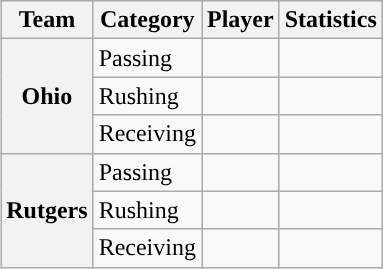<table class="wikitable" style="float:right">
<tr>
<th>Team</th>
<th>Category</th>
<th>Player</th>
<th>Statistics</th>
</tr>
<tr>
<th rowspan=3>Ohio</th>
<td>Passing</td>
<td></td>
<td></td>
</tr>
<tr>
<td>Rushing</td>
<td></td>
<td></td>
</tr>
<tr>
<td>Receiving</td>
<td></td>
<td></td>
</tr>
<tr>
<th rowspan=3>Rutgers</th>
<td>Passing</td>
<td></td>
<td></td>
</tr>
<tr>
<td>Rushing</td>
<td></td>
<td></td>
</tr>
<tr>
<td>Receiving</td>
<td></td>
<td></td>
</tr>
</table>
